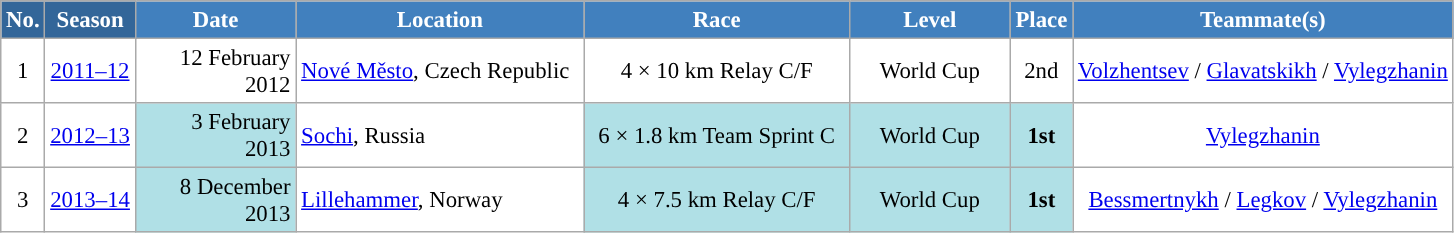<table class="wikitable sortable" style="font-size:95%; text-align:center; border:grey solid 1px; border-collapse:collapse; background:#ffffff;">
<tr style="background:#efefef;">
<th style="background-color:#369; color:white;">No.</th>
<th style="background-color:#369; color:white;">Season</th>
<th style="background-color:#4180be; color:white; width:100px;">Date</th>
<th style="background-color:#4180be; color:white; width:185px;">Location</th>
<th style="background-color:#4180be; color:white; width:170px;">Race</th>
<th style="background-color:#4180be; color:white; width:100px;">Level</th>
<th style="background-color:#4180be; color:white;">Place</th>
<th style="background-color:#4180be; color:white;">Teammate(s)</th>
</tr>
<tr>
<td align=center>1</td>
<td rowspan=1align=center><a href='#'>2011–12</a></td>
<td align=right>12 February 2012</td>
<td align=left> <a href='#'>Nové Město</a>, Czech Republic</td>
<td>4 × 10 km Relay C/F</td>
<td>World Cup</td>
<td>2nd</td>
<td><a href='#'>Volzhentsev</a> / <a href='#'>Glavatskikh</a> / <a href='#'>Vylegzhanin</a></td>
</tr>
<tr>
<td align=center>2</td>
<td rowspan=1 align=center><a href='#'>2012–13</a></td>
<td bgcolor="#BOEOE6" align=right>3 February 2013</td>
<td align=left> <a href='#'>Sochi</a>, Russia</td>
<td bgcolor="#BOEOE6">6 × 1.8 km Team Sprint C</td>
<td bgcolor="#BOEOE6">World Cup</td>
<td bgcolor="#BOEOE6"><strong>1st</strong></td>
<td><a href='#'>Vylegzhanin</a></td>
</tr>
<tr>
<td align=center>3</td>
<td rowspan=1 align=center><a href='#'>2013–14</a></td>
<td bgcolor="#BOEOE6" align=right>8 December 2013</td>
<td align=left> <a href='#'>Lillehammer</a>, Norway</td>
<td bgcolor="#BOEOE6">4 × 7.5 km Relay C/F</td>
<td bgcolor="#BOEOE6">World Cup</td>
<td bgcolor="#BOEOE6"><strong>1st</strong></td>
<td><a href='#'>Bessmertnykh</a> / <a href='#'>Legkov</a> / <a href='#'>Vylegzhanin</a></td>
</tr>
</table>
